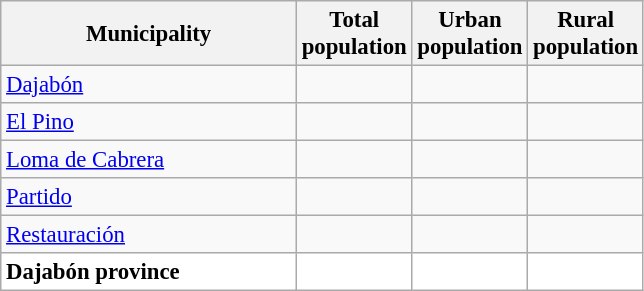<table class="wikitable sortable" style="text-align:right; font-size:95%;">
<tr>
<th width="190px">Municipality</th>
<th>Total<br>population</th>
<th>Urban<br>population</th>
<th>Rural<br>population</th>
</tr>
<tr>
<td align="left"><a href='#'>Dajabón</a></td>
<td></td>
<td></td>
<td></td>
</tr>
<tr>
<td align="left"><a href='#'>El Pino</a></td>
<td></td>
<td></td>
<td></td>
</tr>
<tr>
<td align="left"><a href='#'>Loma de Cabrera</a></td>
<td></td>
<td></td>
<td></td>
</tr>
<tr>
<td align="left"><a href='#'>Partido</a></td>
<td></td>
<td></td>
<td></td>
</tr>
<tr>
<td align="left"><a href='#'>Restauración</a></td>
<td></td>
<td></td>
<td></td>
</tr>
<tr style="background:white">
<td align="left"><strong>Dajabón province</strong></td>
<td></td>
<td></td>
<td></td>
</tr>
</table>
